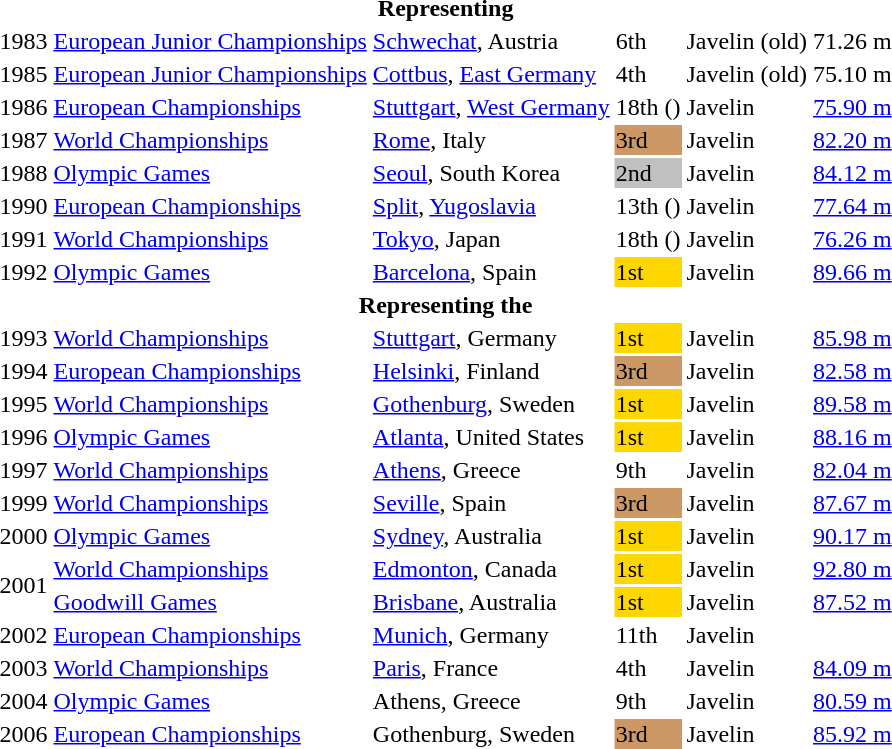<table>
<tr>
<th colspan=6>Representing </th>
</tr>
<tr>
<td>1983</td>
<td><a href='#'>European Junior Championships</a></td>
<td><a href='#'>Schwechat</a>, Austria</td>
<td>6th</td>
<td>Javelin (old)</td>
<td>71.26 m</td>
</tr>
<tr>
<td>1985</td>
<td><a href='#'>European Junior Championships</a></td>
<td><a href='#'>Cottbus</a>, <a href='#'>East Germany</a></td>
<td>4th</td>
<td>Javelin (old)</td>
<td>75.10 m</td>
</tr>
<tr>
<td>1986</td>
<td><a href='#'>European Championships</a></td>
<td><a href='#'>Stuttgart</a>, <a href='#'>West Germany</a></td>
<td>18th ()</td>
<td>Javelin</td>
<td><a href='#'>75.90 m</a></td>
</tr>
<tr>
<td>1987</td>
<td><a href='#'>World Championships</a></td>
<td><a href='#'>Rome</a>, Italy</td>
<td bgcolor=cc9966>3rd</td>
<td>Javelin</td>
<td><a href='#'>82.20 m</a></td>
</tr>
<tr>
<td>1988</td>
<td><a href='#'>Olympic Games</a></td>
<td><a href='#'>Seoul</a>, South Korea</td>
<td bgcolor=silver>2nd</td>
<td>Javelin</td>
<td><a href='#'>84.12 m</a></td>
</tr>
<tr>
<td>1990</td>
<td><a href='#'>European Championships</a></td>
<td><a href='#'>Split</a>, <a href='#'>Yugoslavia</a></td>
<td>13th ()</td>
<td>Javelin</td>
<td><a href='#'>77.64 m</a></td>
</tr>
<tr>
<td>1991</td>
<td><a href='#'>World Championships</a></td>
<td><a href='#'>Tokyo</a>, Japan</td>
<td>18th ()</td>
<td>Javelin</td>
<td><a href='#'>76.26 m</a></td>
</tr>
<tr>
<td>1992</td>
<td><a href='#'>Olympic Games</a></td>
<td><a href='#'>Barcelona</a>, Spain</td>
<td bgcolor=gold>1st</td>
<td>Javelin</td>
<td><a href='#'>89.66 m</a></td>
</tr>
<tr>
<th colspan=6>Representing the </th>
</tr>
<tr>
<td>1993</td>
<td><a href='#'>World Championships</a></td>
<td><a href='#'>Stuttgart</a>, Germany</td>
<td bgcolor=gold>1st</td>
<td>Javelin</td>
<td><a href='#'>85.98 m</a></td>
</tr>
<tr>
<td>1994</td>
<td><a href='#'>European Championships</a></td>
<td><a href='#'>Helsinki</a>, Finland</td>
<td bgcolor=cc9966>3rd</td>
<td>Javelin</td>
<td><a href='#'>82.58 m</a></td>
</tr>
<tr>
<td>1995</td>
<td><a href='#'>World Championships</a></td>
<td><a href='#'>Gothenburg</a>, Sweden</td>
<td bgcolor=gold>1st</td>
<td>Javelin</td>
<td><a href='#'>89.58 m</a></td>
</tr>
<tr>
<td>1996</td>
<td><a href='#'>Olympic Games</a></td>
<td><a href='#'>Atlanta</a>, United States</td>
<td bgcolor=gold>1st</td>
<td>Javelin</td>
<td><a href='#'>88.16 m</a></td>
</tr>
<tr>
<td>1997</td>
<td><a href='#'>World Championships</a></td>
<td><a href='#'>Athens</a>, Greece</td>
<td>9th</td>
<td>Javelin</td>
<td><a href='#'>82.04 m</a></td>
</tr>
<tr>
<td>1999</td>
<td><a href='#'>World Championships</a></td>
<td><a href='#'>Seville</a>, Spain</td>
<td bgcolor=cc9966>3rd</td>
<td>Javelin</td>
<td><a href='#'>87.67 m</a></td>
</tr>
<tr>
<td>2000</td>
<td><a href='#'>Olympic Games</a></td>
<td><a href='#'>Sydney</a>, Australia</td>
<td bgcolor=gold>1st</td>
<td>Javelin</td>
<td><a href='#'>90.17 m</a></td>
</tr>
<tr>
<td rowspan=2>2001</td>
<td><a href='#'>World Championships</a></td>
<td><a href='#'>Edmonton</a>, Canada</td>
<td bgcolor=gold>1st</td>
<td>Javelin</td>
<td><a href='#'>92.80 m</a></td>
</tr>
<tr>
<td><a href='#'>Goodwill Games</a></td>
<td><a href='#'>Brisbane</a>, Australia</td>
<td bgcolor=gold>1st</td>
<td>Javelin</td>
<td><a href='#'>87.52 m</a></td>
</tr>
<tr>
<td>2002</td>
<td><a href='#'>European Championships</a></td>
<td><a href='#'>Munich</a>, Germany</td>
<td>11th</td>
<td>Javelin</td>
<td><a href='#'></a></td>
</tr>
<tr>
<td>2003</td>
<td><a href='#'>World Championships</a></td>
<td><a href='#'>Paris</a>, France</td>
<td>4th</td>
<td>Javelin</td>
<td><a href='#'>84.09 m</a></td>
</tr>
<tr>
<td>2004</td>
<td><a href='#'>Olympic Games</a></td>
<td>Athens, Greece</td>
<td>9th</td>
<td>Javelin</td>
<td><a href='#'>80.59 m</a></td>
</tr>
<tr>
<td>2006</td>
<td><a href='#'>European Championships</a></td>
<td>Gothenburg, Sweden</td>
<td bgcolor=cc9966>3rd</td>
<td>Javelin</td>
<td><a href='#'>85.92 m</a></td>
</tr>
</table>
